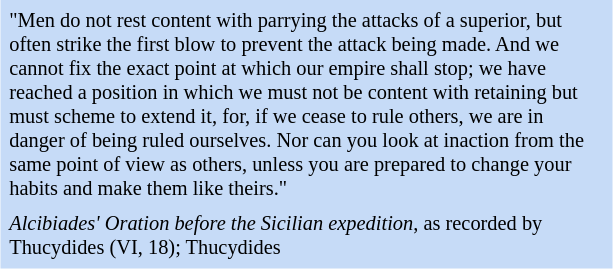<table class="toccolours" style="float: right; margin-left: 2em; margin-right: 2em; font-size: 85%; background:#c6dbf7; color:black; width:30em; max-width: 40%;" cellspacing="5">
<tr>
<td style="text-align: left;">"Men do not rest content with parrying the attacks of a superior, but often strike the first blow to prevent the attack being made. And we cannot fix the exact point at which our empire shall stop; we have reached a position in which we must not be content with retaining but must scheme to extend it, for, if we cease to rule others, we are in danger of being ruled ourselves. Nor can you look at inaction from the same point of view as others, unless you are prepared to change your habits and make them like theirs."</td>
</tr>
<tr>
<td style="text-align: left;"><em>Alcibiades' Oration before the Sicilian expedition</em>, as recorded by Thucydides (VI, 18); Thucydides </td>
</tr>
</table>
